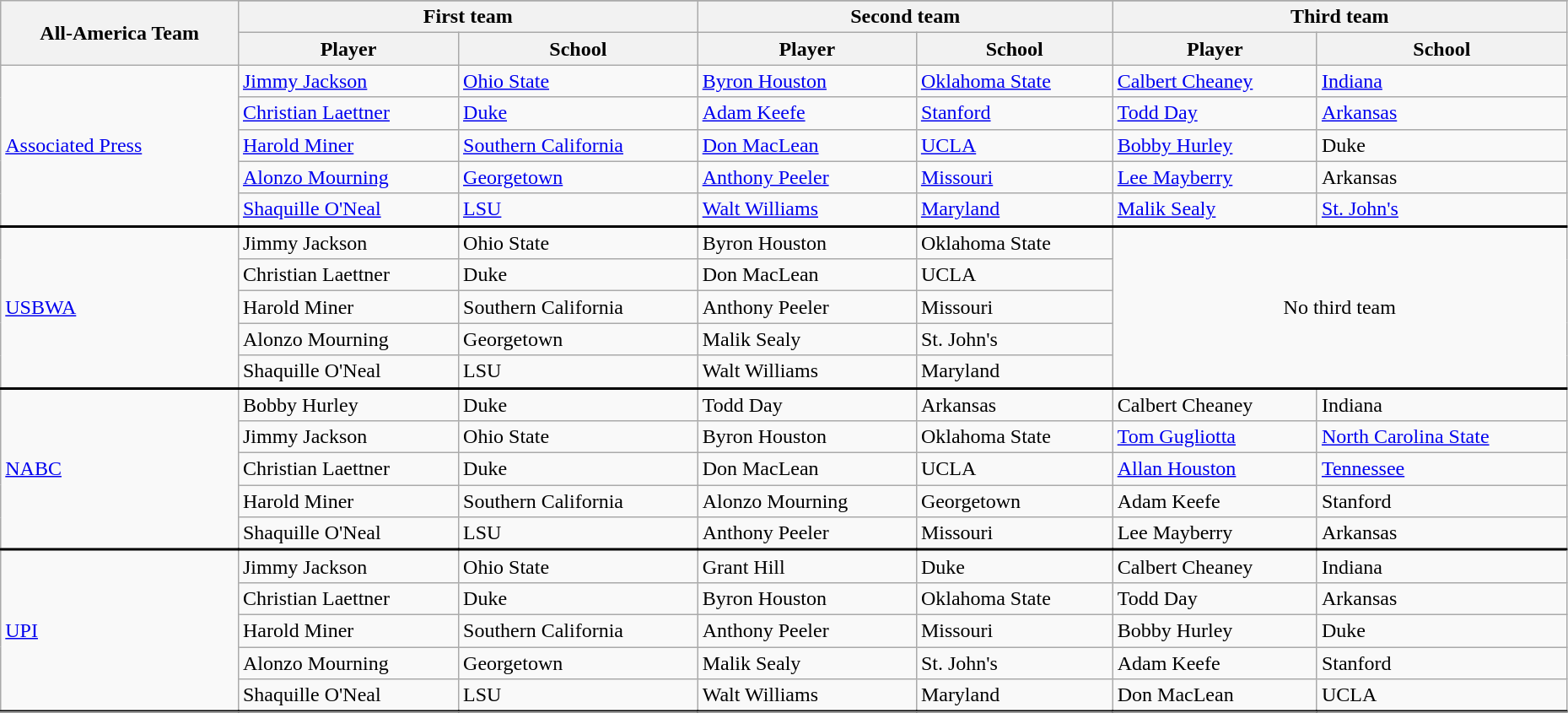<table class="wikitable" style="width:98%;">
<tr>
<th rowspan=3>All-America Team</th>
</tr>
<tr>
<th colspan=2>First team</th>
<th colspan=2>Second team</th>
<th colspan=2>Third team</th>
</tr>
<tr>
<th>Player</th>
<th>School</th>
<th>Player</th>
<th>School</th>
<th>Player</th>
<th>School</th>
</tr>
<tr>
<td rowspan=5><a href='#'>Associated Press</a></td>
<td><a href='#'>Jimmy Jackson</a></td>
<td><a href='#'>Ohio State</a></td>
<td><a href='#'>Byron Houston</a></td>
<td><a href='#'>Oklahoma State</a></td>
<td><a href='#'>Calbert Cheaney</a></td>
<td><a href='#'>Indiana</a></td>
</tr>
<tr>
<td><a href='#'>Christian Laettner</a></td>
<td><a href='#'>Duke</a></td>
<td><a href='#'>Adam Keefe</a></td>
<td><a href='#'>Stanford</a></td>
<td><a href='#'>Todd Day</a></td>
<td><a href='#'>Arkansas</a></td>
</tr>
<tr>
<td><a href='#'>Harold Miner</a></td>
<td><a href='#'>Southern California</a></td>
<td><a href='#'>Don MacLean</a></td>
<td><a href='#'>UCLA</a></td>
<td><a href='#'>Bobby Hurley</a></td>
<td>Duke</td>
</tr>
<tr>
<td><a href='#'>Alonzo Mourning</a></td>
<td><a href='#'>Georgetown</a></td>
<td><a href='#'>Anthony Peeler</a></td>
<td><a href='#'>Missouri</a></td>
<td><a href='#'>Lee Mayberry</a></td>
<td>Arkansas</td>
</tr>
<tr>
<td><a href='#'>Shaquille O'Neal</a></td>
<td><a href='#'>LSU</a></td>
<td><a href='#'>Walt Williams</a></td>
<td><a href='#'>Maryland</a></td>
<td><a href='#'>Malik Sealy</a></td>
<td><a href='#'>St. John's</a></td>
</tr>
<tr style = "border-top:2px solid black;">
<td rowspan=5><a href='#'>USBWA</a></td>
<td>Jimmy Jackson</td>
<td>Ohio State</td>
<td>Byron Houston</td>
<td>Oklahoma State</td>
<td rowspan=5 colspan=3 align=center>No third team</td>
</tr>
<tr>
<td>Christian Laettner</td>
<td>Duke</td>
<td>Don MacLean</td>
<td>UCLA</td>
</tr>
<tr>
<td>Harold Miner</td>
<td>Southern California</td>
<td>Anthony Peeler</td>
<td>Missouri</td>
</tr>
<tr>
<td>Alonzo Mourning</td>
<td>Georgetown</td>
<td>Malik Sealy</td>
<td>St. John's</td>
</tr>
<tr>
<td>Shaquille O'Neal</td>
<td>LSU</td>
<td>Walt Williams</td>
<td>Maryland</td>
</tr>
<tr style = "border-top:2px solid black;">
<td rowspan=5><a href='#'>NABC</a></td>
<td>Bobby Hurley</td>
<td>Duke</td>
<td>Todd Day</td>
<td>Arkansas</td>
<td>Calbert Cheaney</td>
<td>Indiana</td>
</tr>
<tr>
<td>Jimmy Jackson</td>
<td>Ohio State</td>
<td>Byron Houston</td>
<td>Oklahoma State</td>
<td><a href='#'>Tom Gugliotta</a></td>
<td><a href='#'>North Carolina State</a></td>
</tr>
<tr>
<td>Christian Laettner</td>
<td>Duke</td>
<td>Don MacLean</td>
<td>UCLA</td>
<td><a href='#'>Allan Houston</a></td>
<td><a href='#'>Tennessee</a></td>
</tr>
<tr>
<td>Harold Miner</td>
<td>Southern California</td>
<td>Alonzo Mourning</td>
<td>Georgetown</td>
<td>Adam Keefe</td>
<td>Stanford</td>
</tr>
<tr>
<td>Shaquille O'Neal</td>
<td>LSU</td>
<td>Anthony Peeler</td>
<td>Missouri</td>
<td>Lee Mayberry</td>
<td>Arkansas</td>
</tr>
<tr style = "border-top:2px solid black;">
<td rowspan=5><a href='#'>UPI</a></td>
<td>Jimmy Jackson</td>
<td>Ohio State</td>
<td>Grant Hill</td>
<td>Duke</td>
<td>Calbert Cheaney</td>
<td>Indiana</td>
</tr>
<tr>
<td>Christian Laettner</td>
<td>Duke</td>
<td>Byron Houston</td>
<td>Oklahoma State</td>
<td>Todd Day</td>
<td>Arkansas</td>
</tr>
<tr>
<td>Harold Miner</td>
<td>Southern California</td>
<td>Anthony Peeler</td>
<td>Missouri</td>
<td>Bobby Hurley</td>
<td>Duke</td>
</tr>
<tr>
<td>Alonzo Mourning</td>
<td>Georgetown</td>
<td>Malik Sealy</td>
<td>St. John's</td>
<td>Adam Keefe</td>
<td>Stanford</td>
</tr>
<tr>
<td>Shaquille O'Neal</td>
<td>LSU</td>
<td>Walt Williams</td>
<td>Maryland</td>
<td>Don MacLean</td>
<td>UCLA</td>
</tr>
<tr style = "border-top:2px solid black;">
</tr>
</table>
